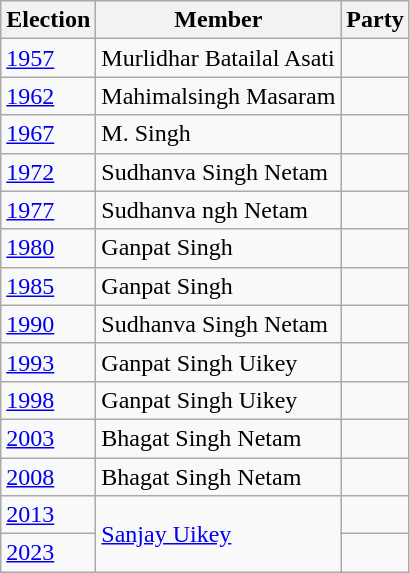<table class="wikitable sortable">
<tr>
<th>Election</th>
<th>Member</th>
<th colspan=2>Party</th>
</tr>
<tr>
<td><a href='#'>1957</a></td>
<td>Murlidhar Batailal Asati</td>
<td></td>
</tr>
<tr>
<td><a href='#'>1962</a></td>
<td>Mahimalsingh Masaram</td>
<td></td>
</tr>
<tr>
<td><a href='#'>1967</a></td>
<td>M. Singh</td>
<td></td>
</tr>
<tr>
<td><a href='#'>1972</a></td>
<td>Sudhanva Singh Netam</td>
<td></td>
</tr>
<tr>
<td><a href='#'>1977</a></td>
<td>Sudhanva ngh Netam</td>
<td></td>
</tr>
<tr>
<td><a href='#'>1980</a></td>
<td>Ganpat Singh</td>
<td></td>
</tr>
<tr>
<td><a href='#'>1985</a></td>
<td>Ganpat Singh</td>
<td></td>
</tr>
<tr>
<td><a href='#'>1990</a></td>
<td>Sudhanva Singh Netam</td>
<td></td>
</tr>
<tr>
<td><a href='#'>1993</a></td>
<td>Ganpat Singh Uikey</td>
<td></td>
</tr>
<tr>
<td><a href='#'>1998</a></td>
<td>Ganpat Singh Uikey</td>
</tr>
<tr>
<td><a href='#'>2003</a></td>
<td>Bhagat Singh Netam</td>
<td></td>
</tr>
<tr>
<td><a href='#'>2008</a></td>
<td>Bhagat Singh Netam</td>
</tr>
<tr>
<td><a href='#'>2013</a></td>
<td rowspan=2><a href='#'>Sanjay Uikey</a></td>
<td></td>
</tr>
<tr>
<td><a href='#'>2023</a></td>
</tr>
</table>
